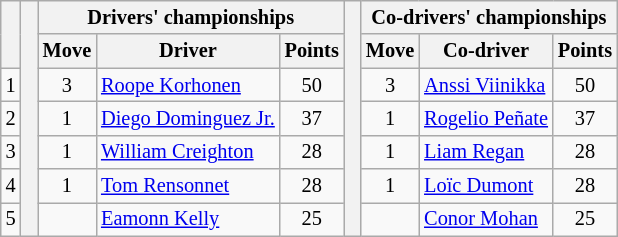<table class="wikitable" style="font-size:85%;">
<tr>
<th rowspan="2"></th>
<th rowspan="7" style="width:5px;"></th>
<th colspan="3">Drivers' championships</th>
<th rowspan="7" style="width:5px;"></th>
<th colspan="3" nowrap>Co-drivers' championships</th>
</tr>
<tr>
<th>Move</th>
<th>Driver</th>
<th>Points</th>
<th>Move</th>
<th>Co-driver</th>
<th>Points</th>
</tr>
<tr>
<td align="center">1</td>
<td align="center"> 3</td>
<td><a href='#'>Roope Korhonen</a></td>
<td align="center">50</td>
<td align="center"> 3</td>
<td><a href='#'>Anssi Viinikka</a></td>
<td align="center">50</td>
</tr>
<tr>
<td align="center">2</td>
<td align="center"> 1</td>
<td><a href='#'>Diego Dominguez Jr.</a></td>
<td align="center">37</td>
<td align="center"> 1</td>
<td><a href='#'>Rogelio Peñate</a></td>
<td align="center">37</td>
</tr>
<tr>
<td align="center">3</td>
<td align="center"> 1</td>
<td><a href='#'>William Creighton</a></td>
<td align="center">28</td>
<td align="center"> 1</td>
<td><a href='#'>Liam Regan</a></td>
<td align="center">28</td>
</tr>
<tr>
<td align="center">4</td>
<td align="center"> 1</td>
<td><a href='#'>Tom Rensonnet</a></td>
<td align="center">28</td>
<td align="center"> 1</td>
<td><a href='#'>Loïc Dumont</a></td>
<td align="center">28</td>
</tr>
<tr>
<td align="center">5</td>
<td align="center"></td>
<td><a href='#'>Eamonn Kelly</a></td>
<td align="center">25</td>
<td align="center"></td>
<td><a href='#'>Conor Mohan</a></td>
<td align="center">25</td>
</tr>
</table>
